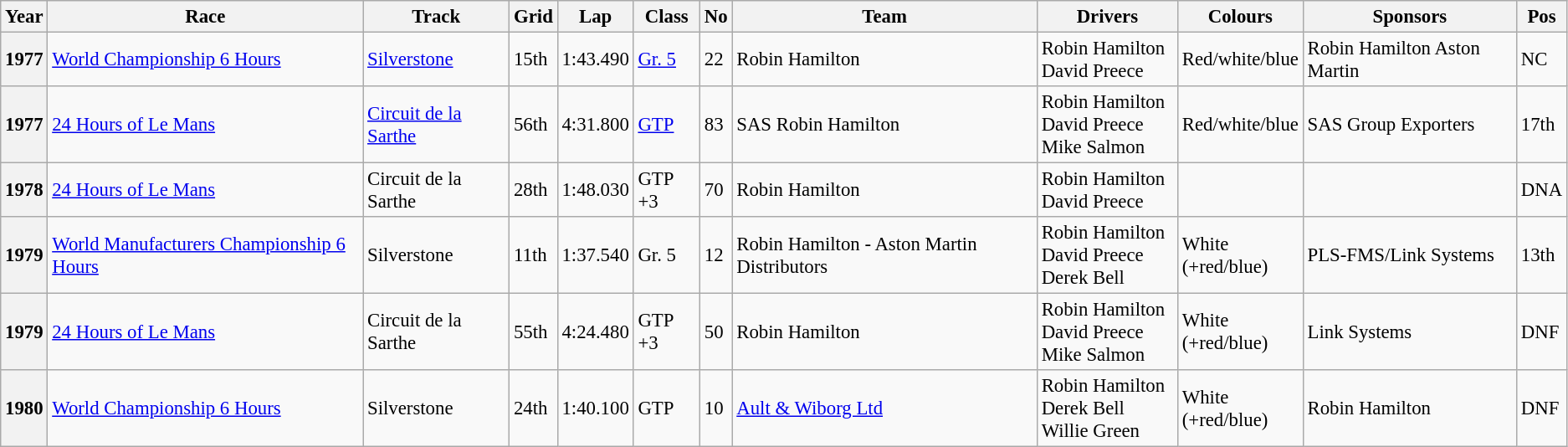<table class="wikitable" style="font-size: 95%;">
<tr>
<th>Year</th>
<th>Race</th>
<th>Track</th>
<th>Grid</th>
<th>Lap</th>
<th>Class</th>
<th>No</th>
<th>Team</th>
<th scope="col" width="105">Drivers</th>
<th>Colours</th>
<th>Sponsors</th>
<th>Pos</th>
</tr>
<tr>
<th>1977</th>
<td><a href='#'>World Championship 6 Hours</a></td>
<td><a href='#'>Silverstone</a></td>
<td>15th</td>
<td>1:43.490</td>
<td><a href='#'>Gr. 5</a></td>
<td>22</td>
<td> Robin Hamilton</td>
<td> Robin Hamilton<br> David Preece</td>
<td>Red/white/blue</td>
<td>Robin Hamilton Aston Martin</td>
<td>NC</td>
</tr>
<tr>
<th>1977</th>
<td><a href='#'>24 Hours of Le Mans</a></td>
<td><a href='#'>Circuit de la Sarthe</a></td>
<td>56th</td>
<td>4:31.800</td>
<td><a href='#'>GTP</a></td>
<td>83</td>
<td> SAS Robin Hamilton</td>
<td> Robin Hamilton<br> David Preece<br> Mike Salmon</td>
<td>Red/white/blue</td>
<td>SAS Group Exporters</td>
<td>17th</td>
</tr>
<tr>
<th>1978</th>
<td><a href='#'>24 Hours of Le Mans</a></td>
<td>Circuit de la Sarthe</td>
<td>28th</td>
<td>1:48.030</td>
<td>GTP +3</td>
<td>70</td>
<td> Robin Hamilton</td>
<td> Robin Hamilton<br> David Preece</td>
<td></td>
<td></td>
<td>DNA</td>
</tr>
<tr>
<th>1979</th>
<td><a href='#'>World Manufacturers Championship 6 Hours</a></td>
<td>Silverstone</td>
<td>11th</td>
<td>1:37.540</td>
<td>Gr. 5</td>
<td>12</td>
<td> Robin Hamilton - Aston Martin Distributors</td>
<td> Robin Hamilton<br> David Preece<br> Derek Bell</td>
<td>White<br>(+red/blue)</td>
<td>PLS-FMS/Link Systems</td>
<td>13th</td>
</tr>
<tr>
<th>1979</th>
<td><a href='#'>24 Hours of Le Mans</a></td>
<td>Circuit de la Sarthe</td>
<td>55th</td>
<td>4:24.480</td>
<td>GTP +3</td>
<td>50</td>
<td> Robin Hamilton</td>
<td> Robin Hamilton<br> David Preece<br> Mike Salmon</td>
<td>White<br>(+red/blue)</td>
<td>Link Systems</td>
<td>DNF</td>
</tr>
<tr>
<th>1980</th>
<td><a href='#'>World Championship 6 Hours</a></td>
<td>Silverstone</td>
<td>24th</td>
<td>1:40.100</td>
<td>GTP</td>
<td>10</td>
<td> <a href='#'>Ault & Wiborg Ltd</a></td>
<td> Robin Hamilton<br> Derek Bell<br> Willie Green</td>
<td>White<br>(+red/blue)</td>
<td>Robin Hamilton</td>
<td>DNF</td>
</tr>
</table>
